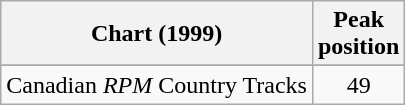<table class="wikitable sortable">
<tr>
<th align="left">Chart (1999)</th>
<th align="center">Peak<br>position</th>
</tr>
<tr>
</tr>
<tr>
<td align="left">Canadian <em>RPM</em> Country Tracks</td>
<td align="center">49</td>
</tr>
</table>
